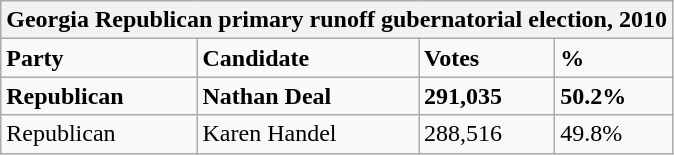<table class="wikitable">
<tr>
<th colspan="4">Georgia Republican primary runoff gubernatorial election, 2010</th>
</tr>
<tr>
<td><strong>Party</strong></td>
<td><strong>Candidate</strong></td>
<td><strong>Votes</strong></td>
<td><strong>%</strong></td>
</tr>
<tr>
<td><strong>Republican</strong></td>
<td><strong>Nathan Deal</strong></td>
<td><strong>291,035</strong></td>
<td><strong>50.2%</strong></td>
</tr>
<tr>
<td>Republican</td>
<td>Karen Handel</td>
<td>288,516</td>
<td>49.8%</td>
</tr>
</table>
